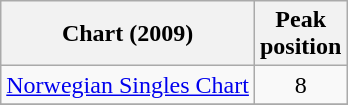<table class="wikitable sortable">
<tr>
<th>Chart (2009)</th>
<th>Peak<br>position</th>
</tr>
<tr>
<td><a href='#'>Norwegian Singles Chart</a></td>
<td align="center">8</td>
</tr>
<tr>
</tr>
</table>
